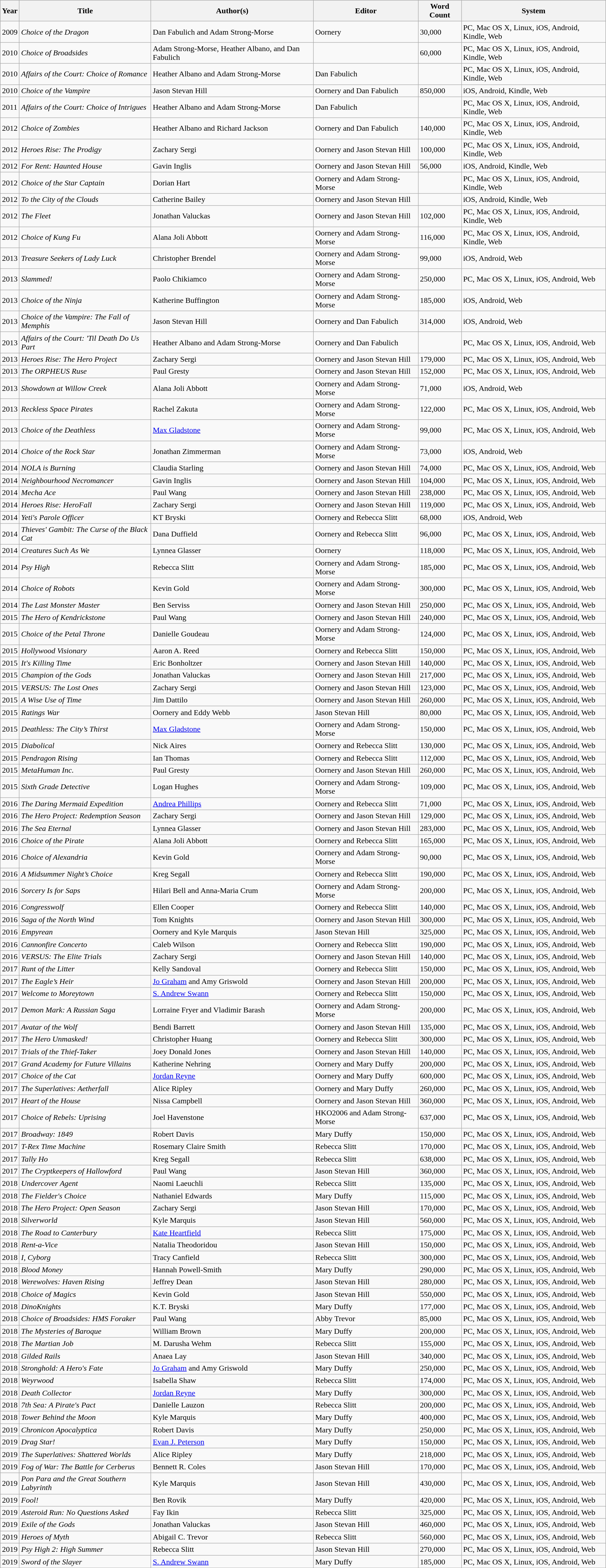<table class="wikitable sortable">
<tr>
<th>Year</th>
<th>Title</th>
<th>Author(s)</th>
<th>Editor</th>
<th>Word Count</th>
<th>System</th>
</tr>
<tr>
<td>2009</td>
<td><em>Choice of the Dragon</em></td>
<td>Dan Fabulich and Adam Strong-Morse</td>
<td>Oornery</td>
<td>30,000</td>
<td>PC, Mac OS X, Linux, iOS, Android, Kindle, Web</td>
</tr>
<tr>
<td>2010</td>
<td><em>Choice of Broadsides</em></td>
<td>Adam Strong-Morse, Heather Albano, and Dan Fabulich</td>
<td></td>
<td>60,000</td>
<td>PC, Mac OS X, Linux, iOS, Android, Kindle, Web</td>
</tr>
<tr>
<td>2010</td>
<td><em>Affairs of the Court: Choice of Romance</em></td>
<td>Heather Albano and Adam Strong-Morse</td>
<td>Dan Fabulich</td>
<td></td>
<td>PC, Mac OS X, Linux, iOS, Android, Kindle, Web</td>
</tr>
<tr>
<td>2010</td>
<td><em>Choice of the Vampire</em></td>
<td>Jason Stevan Hill</td>
<td>Oornery and Dan Fabulich</td>
<td>850,000</td>
<td>iOS, Android, Kindle, Web</td>
</tr>
<tr>
<td>2011</td>
<td><em>Affairs of the Court: Choice of Intrigues</em></td>
<td>Heather Albano and Adam Strong-Morse</td>
<td>Dan Fabulich</td>
<td></td>
<td>PC, Mac OS X, Linux, iOS, Android, Kindle, Web</td>
</tr>
<tr>
<td>2012</td>
<td><em>Choice of Zombies</em></td>
<td>Heather Albano and Richard Jackson</td>
<td>Oornery and Dan Fabulich</td>
<td>140,000</td>
<td>PC, Mac OS X, Linux, iOS, Android, Kindle, Web</td>
</tr>
<tr>
<td>2012</td>
<td><em>Heroes Rise: The Prodigy</em></td>
<td>Zachary Sergi</td>
<td>Oornery and Jason Stevan Hill</td>
<td>100,000</td>
<td>PC, Mac OS X, Linux, iOS, Android, Kindle, Web</td>
</tr>
<tr>
<td>2012</td>
<td><em>For Rent: Haunted House</em></td>
<td>Gavin Inglis</td>
<td>Oornery and Jason Stevan Hill</td>
<td>56,000</td>
<td>iOS, Android, Kindle, Web</td>
</tr>
<tr>
<td>2012</td>
<td><em>Choice of the Star Captain</em></td>
<td>Dorian Hart</td>
<td>Oornery and Adam Strong-Morse</td>
<td></td>
<td>PC, Mac OS X, Linux, iOS, Android, Kindle, Web</td>
</tr>
<tr>
<td>2012</td>
<td><em>To the City of the Clouds</em></td>
<td>Catherine Bailey</td>
<td>Oornery and Jason Stevan Hill</td>
<td></td>
<td>iOS, Android, Kindle, Web</td>
</tr>
<tr>
<td>2012</td>
<td><em>The Fleet</em></td>
<td>Jonathan Valuckas</td>
<td>Oornery and Jason Stevan Hill</td>
<td>102,000</td>
<td>PC, Mac OS X, Linux, iOS, Android, Kindle, Web</td>
</tr>
<tr>
<td>2012</td>
<td><em>Choice of Kung Fu</em></td>
<td>Alana Joli Abbott</td>
<td>Oornery and Adam Strong-Morse</td>
<td>116,000</td>
<td>PC, Mac OS X, Linux, iOS, Android, Kindle, Web</td>
</tr>
<tr>
<td>2013</td>
<td><em>Treasure Seekers of Lady Luck</em></td>
<td>Christopher Brendel</td>
<td>Oornery and Adam Strong-Morse</td>
<td>99,000</td>
<td>iOS, Android, Web</td>
</tr>
<tr>
<td>2013</td>
<td><em>Slammed!</em></td>
<td>Paolo Chikiamco</td>
<td>Oornery and Adam Strong-Morse</td>
<td>250,000</td>
<td>PC, Mac OS X, Linux, iOS, Android, Web</td>
</tr>
<tr>
<td>2013</td>
<td><em>Choice of the Ninja</em></td>
<td>Katherine Buffington</td>
<td>Oornery and Adam Strong-Morse</td>
<td>185,000</td>
<td>iOS, Android, Web</td>
</tr>
<tr>
<td>2013</td>
<td><em>Choice of the Vampire: The Fall of Memphis</em></td>
<td>Jason Stevan Hill</td>
<td>Oornery and Dan Fabulich</td>
<td>314,000</td>
<td>iOS, Android, Web</td>
</tr>
<tr>
<td>2013</td>
<td><em>Affairs of the Court: 'Til Death Do Us Part</em></td>
<td>Heather Albano and Adam Strong-Morse</td>
<td>Oornery and Dan Fabulich</td>
<td></td>
<td>PC, Mac OS X, Linux, iOS, Android, Web</td>
</tr>
<tr>
<td>2013</td>
<td><em>Heroes Rise: The Hero Project</em></td>
<td>Zachary Sergi</td>
<td>Oornery and Jason Stevan Hill</td>
<td>179,000</td>
<td>PC, Mac OS X, Linux, iOS, Android, Web</td>
</tr>
<tr>
<td>2013</td>
<td><em>The ORPHEUS Ruse</em></td>
<td>Paul Gresty</td>
<td>Oornery and Jason Stevan Hill</td>
<td>152,000</td>
<td>PC, Mac OS X, Linux, iOS, Android, Web</td>
</tr>
<tr>
<td>2013</td>
<td><em>Showdown at Willow Creek</em></td>
<td>Alana Joli Abbott</td>
<td>Oornery and Adam Strong-Morse</td>
<td>71,000</td>
<td>iOS, Android, Web</td>
</tr>
<tr>
<td>2013</td>
<td><em>Reckless Space Pirates</em></td>
<td>Rachel Zakuta</td>
<td>Oornery and Adam Strong-Morse</td>
<td>122,000</td>
<td>PC, Mac OS X, Linux, iOS, Android, Web</td>
</tr>
<tr>
<td>2013</td>
<td><em>Choice of the Deathless</em></td>
<td><a href='#'>Max Gladstone</a></td>
<td>Oornery and Adam Strong-Morse</td>
<td>99,000</td>
<td>PC, Mac OS X, Linux, iOS, Android, Web</td>
</tr>
<tr>
<td>2014</td>
<td><em>Choice of the Rock Star</em></td>
<td>Jonathan Zimmerman</td>
<td>Oornery and Adam Strong-Morse</td>
<td>73,000</td>
<td>iOS, Android, Web</td>
</tr>
<tr>
<td>2014</td>
<td><em>NOLA is Burning</em></td>
<td>Claudia Starling</td>
<td>Oornery and Jason Stevan Hill</td>
<td>74,000</td>
<td>PC, Mac OS X, Linux, iOS, Android, Web</td>
</tr>
<tr>
<td>2014</td>
<td><em>Neighbourhood Necromancer</em></td>
<td>Gavin Inglis</td>
<td>Oornery and Jason Stevan Hill</td>
<td>104,000</td>
<td>PC, Mac OS X, Linux, iOS, Android, Web</td>
</tr>
<tr>
<td>2014</td>
<td><em>Mecha Ace</em></td>
<td>Paul Wang</td>
<td>Oornery and Jason Stevan Hill</td>
<td>238,000</td>
<td>PC, Mac OS X, Linux, iOS, Android, Web</td>
</tr>
<tr>
<td>2014</td>
<td><em>Heroes Rise: HeroFall</em></td>
<td>Zachary Sergi</td>
<td>Oornery and Jason Stevan Hill</td>
<td>119,000</td>
<td>PC, Mac OS X, Linux, iOS, Android, Web</td>
</tr>
<tr>
<td>2014</td>
<td><em>Yeti's Parole Officer</em></td>
<td>KT Bryski</td>
<td>Oornery and Rebecca Slitt</td>
<td>68,000</td>
<td>iOS, Android, Web</td>
</tr>
<tr>
<td>2014</td>
<td><em>Thieves' Gambit: The Curse of the Black Cat</em></td>
<td>Dana Duffield</td>
<td>Oornery and Rebecca Slitt</td>
<td>96,000</td>
<td>PC, Mac OS X, Linux, iOS, Android, Web</td>
</tr>
<tr>
<td>2014</td>
<td><em>Creatures Such As We</em></td>
<td>Lynnea Glasser</td>
<td>Oornery</td>
<td>118,000</td>
<td>PC, Mac OS X, Linux, iOS, Android, Web</td>
</tr>
<tr>
<td>2014</td>
<td><em>Psy High</em></td>
<td>Rebecca Slitt</td>
<td>Oornery and Adam Strong-Morse</td>
<td>185,000</td>
<td>PC, Mac OS X, Linux, iOS, Android, Web</td>
</tr>
<tr>
<td>2014</td>
<td><em>Choice of Robots</em></td>
<td>Kevin Gold</td>
<td>Oornery and Adam Strong-Morse</td>
<td>300,000</td>
<td>PC, Mac OS X, Linux, iOS, Android, Web</td>
</tr>
<tr>
<td>2014</td>
<td><em>The Last Monster Master</em></td>
<td>Ben Serviss</td>
<td>Oornery and Jason Stevan Hill</td>
<td>250,000</td>
<td>PC, Mac OS X, Linux, iOS, Android, Web</td>
</tr>
<tr>
<td>2015</td>
<td><em>The Hero of Kendrickstone</em></td>
<td>Paul Wang</td>
<td>Oornery and Jason Stevan Hill</td>
<td>240,000</td>
<td>PC, Mac OS X, Linux, iOS, Android, Web</td>
</tr>
<tr>
<td>2015</td>
<td><em>Choice of the Petal Throne</em></td>
<td>Danielle Goudeau</td>
<td>Oornery and Adam Strong-Morse</td>
<td>124,000</td>
<td>PC, Mac OS X, Linux, iOS, Android, Web</td>
</tr>
<tr>
<td>2015</td>
<td><em>Hollywood Visionary</em></td>
<td>Aaron A. Reed</td>
<td>Oornery and Rebecca Slitt</td>
<td>150,000</td>
<td>PC, Mac OS X, Linux, iOS, Android, Web</td>
</tr>
<tr>
<td>2015</td>
<td><em>It's Killing Time</em></td>
<td>Eric Bonholtzer</td>
<td>Oornery and Jason Stevan Hill</td>
<td>140,000</td>
<td>PC, Mac OS X, Linux, iOS, Android, Web</td>
</tr>
<tr>
<td>2015</td>
<td><em>Champion of the Gods</em></td>
<td>Jonathan Valuckas</td>
<td>Oornery and Jason Stevan Hill</td>
<td>217,000</td>
<td>PC, Mac OS X, Linux, iOS, Android, Web</td>
</tr>
<tr>
<td>2015</td>
<td><em>VERSUS: The Lost Ones</em></td>
<td>Zachary Sergi</td>
<td>Oornery and Jason Stevan Hill</td>
<td>123,000</td>
<td>PC, Mac OS X, Linux, iOS, Android, Web</td>
</tr>
<tr>
<td>2015</td>
<td><em>A Wise Use of Time</em></td>
<td>Jim Dattilo</td>
<td>Oornery and Jason Stevan Hill</td>
<td>260,000</td>
<td>PC, Mac OS X, Linux, iOS, Android, Web</td>
</tr>
<tr>
<td>2015</td>
<td><em>Ratings War</em></td>
<td>Oornery and Eddy Webb</td>
<td>Jason Stevan Hill</td>
<td>80,000</td>
<td>PC, Mac OS X, Linux, iOS, Android, Web</td>
</tr>
<tr>
<td>2015</td>
<td><em>Deathless: The City’s Thirst</em></td>
<td><a href='#'>Max Gladstone</a></td>
<td>Oornery and Adam Strong-Morse</td>
<td>150,000</td>
<td>PC, Mac OS X, Linux, iOS, Android, Web</td>
</tr>
<tr>
<td>2015</td>
<td><em>Diabolical</em></td>
<td>Nick Aires</td>
<td>Oornery and Rebecca Slitt</td>
<td>130,000</td>
<td>PC, Mac OS X, Linux, iOS, Android, Web</td>
</tr>
<tr>
<td>2015</td>
<td><em>Pendragon Rising</em></td>
<td>Ian Thomas</td>
<td>Oornery and Rebecca Slitt</td>
<td>112,000</td>
<td>PC, Mac OS X, Linux, iOS, Android, Web</td>
</tr>
<tr>
<td>2015</td>
<td><em>MetaHuman Inc.</em></td>
<td>Paul Gresty</td>
<td>Oornery and Jason Stevan Hill</td>
<td>260,000</td>
<td>PC, Mac OS X, Linux, iOS, Android, Web</td>
</tr>
<tr>
<td>2015</td>
<td><em>Sixth Grade Detective</em></td>
<td>Logan Hughes</td>
<td>Oornery and Adam Strong-Morse</td>
<td>109,000</td>
<td>PC, Mac OS X, Linux, iOS, Android, Web</td>
</tr>
<tr>
<td>2016</td>
<td><em>The Daring Mermaid Expedition</em></td>
<td><a href='#'>Andrea Phillips</a></td>
<td>Oornery and Rebecca Slitt</td>
<td>71,000</td>
<td>PC, Mac OS X, Linux, iOS, Android, Web</td>
</tr>
<tr>
<td>2016</td>
<td><em>The Hero Project: Redemption Season</em></td>
<td>Zachary Sergi</td>
<td>Oornery and Jason Stevan Hill</td>
<td>129,000</td>
<td>PC, Mac OS X, Linux, iOS, Android, Web</td>
</tr>
<tr>
<td>2016</td>
<td><em>The Sea Eternal</em></td>
<td>Lynnea Glasser</td>
<td>Oornery and Jason Stevan Hill</td>
<td>283,000</td>
<td>PC, Mac OS X, Linux, iOS, Android, Web</td>
</tr>
<tr>
<td>2016</td>
<td><em>Choice of the Pirate</em></td>
<td>Alana Joli Abbott</td>
<td>Oornery and Rebecca Slitt</td>
<td>165,000</td>
<td>PC, Mac OS X, Linux, iOS, Android, Web</td>
</tr>
<tr>
<td>2016</td>
<td><em>Choice of Alexandria</em></td>
<td>Kevin Gold</td>
<td>Oornery and Adam Strong-Morse</td>
<td>90,000</td>
<td>PC, Mac OS X, Linux, iOS, Android, Web</td>
</tr>
<tr>
<td>2016</td>
<td><em>A Midsummer Night’s Choice</em></td>
<td>Kreg Segall</td>
<td>Oornery and Rebecca Slitt</td>
<td>190,000</td>
<td>PC, Mac OS X, Linux, iOS, Android, Web</td>
</tr>
<tr>
<td>2016</td>
<td><em>Sorcery Is for Saps</em></td>
<td>Hilari Bell and Anna-Maria Crum</td>
<td>Oornery and Adam Strong-Morse</td>
<td>200,000</td>
<td>PC, Mac OS X, Linux, iOS, Android, Web</td>
</tr>
<tr>
<td>2016</td>
<td><em>Congresswolf</em></td>
<td>Ellen Cooper</td>
<td>Oornery and Rebecca Slitt</td>
<td>140,000</td>
<td>PC, Mac OS X, Linux, iOS, Android, Web</td>
</tr>
<tr>
<td>2016</td>
<td><em>Saga of the North Wind</em></td>
<td>Tom Knights</td>
<td>Oornery and Jason Stevan Hill</td>
<td>300,000</td>
<td>PC, Mac OS X, Linux, iOS, Android, Web</td>
</tr>
<tr>
<td>2016</td>
<td><em>Empyrean</em></td>
<td>Oornery and Kyle Marquis</td>
<td>Jason Stevan Hill</td>
<td>325,000</td>
<td>PC, Mac OS X, Linux, iOS, Android, Web</td>
</tr>
<tr>
<td>2016</td>
<td><em>Cannonfire Concerto</em></td>
<td>Caleb Wilson</td>
<td>Oornery and Rebecca Slitt</td>
<td>190,000</td>
<td>PC, Mac OS X, Linux, iOS, Android, Web</td>
</tr>
<tr>
<td>2016</td>
<td><em>VERSUS: The Elite Trials</em></td>
<td>Zachary Sergi</td>
<td>Oornery and Jason Stevan Hill</td>
<td>140,000</td>
<td>PC, Mac OS X, Linux, iOS, Android, Web</td>
</tr>
<tr>
<td>2017</td>
<td><em>Runt of the Litter</em></td>
<td>Kelly Sandoval</td>
<td>Oornery and Rebecca Slitt</td>
<td>150,000</td>
<td>PC, Mac OS X, Linux, iOS, Android, Web</td>
</tr>
<tr>
<td>2017</td>
<td><em>The Eagle’s Heir</em></td>
<td><a href='#'>Jo Graham</a> and Amy Griswold</td>
<td>Oornery and Jason Stevan Hill</td>
<td>200,000</td>
<td>PC, Mac OS X, Linux, iOS, Android, Web</td>
</tr>
<tr>
<td>2017</td>
<td><em>Welcome to Moreytown</em></td>
<td><a href='#'>S. Andrew Swann</a></td>
<td>Oornery and Rebecca Slitt</td>
<td>150,000</td>
<td>PC, Mac OS X, Linux, iOS, Android, Web</td>
</tr>
<tr>
<td>2017</td>
<td><em>Demon Mark: A Russian Saga</em></td>
<td>Lorraine Fryer and Vladimir Barash</td>
<td>Oornery and Adam Strong-Morse</td>
<td>200,000</td>
<td>PC, Mac OS X, Linux, iOS, Android, Web</td>
</tr>
<tr>
<td>2017</td>
<td><em>Avatar of the Wolf</em></td>
<td>Bendi Barrett</td>
<td>Oornery and Jason Stevan Hill</td>
<td>135,000</td>
<td>PC, Mac OS X, Linux, iOS, Android, Web</td>
</tr>
<tr>
<td>2017</td>
<td><em>The Hero Unmasked!</em></td>
<td>Christopher Huang</td>
<td>Oornery and Rebecca Slitt</td>
<td>300,000</td>
<td>PC, Mac OS X, Linux, iOS, Android, Web</td>
</tr>
<tr>
<td>2017</td>
<td><em>Trials of the Thief-Taker</em></td>
<td>Joey Donald Jones</td>
<td>Oornery and Jason Stevan Hill</td>
<td>140,000</td>
<td>PC, Mac OS X, Linux, iOS, Android, Web</td>
</tr>
<tr>
<td>2017</td>
<td><em>Grand Academy for Future Villains</em></td>
<td>Katherine Nehring</td>
<td>Oornery and Mary Duffy</td>
<td>200,000</td>
<td>PC, Mac OS X, Linux, iOS, Android, Web</td>
</tr>
<tr>
<td>2017</td>
<td><em>Choice of the Cat</em></td>
<td><a href='#'>Jordan Reyne</a></td>
<td>Oornery and Mary Duffy</td>
<td>600,000</td>
<td>PC, Mac OS X, Linux, iOS, Android, Web</td>
</tr>
<tr>
<td>2017</td>
<td><em>The Superlatives: Aetherfall</em></td>
<td>Alice Ripley</td>
<td>Oornery and Mary Duffy</td>
<td>260,000</td>
<td>PC, Mac OS X, Linux, iOS, Android, Web</td>
</tr>
<tr>
<td>2017</td>
<td><em>Heart of the House</em></td>
<td>Nissa Campbell</td>
<td>Oornery and Jason Stevan Hill</td>
<td>360,000</td>
<td>PC, Mac OS X, Linux, iOS, Android, Web</td>
</tr>
<tr>
<td>2017</td>
<td><em>Choice of Rebels: Uprising</em></td>
<td>Joel Havenstone</td>
<td>HKO2006 and Adam Strong-Morse</td>
<td>637,000</td>
<td>PC, Mac OS X, Linux, iOS, Android, Web</td>
</tr>
<tr>
<td>2017</td>
<td><em>Broadway: 1849</em></td>
<td>Robert Davis</td>
<td>Mary Duffy</td>
<td>150,000</td>
<td>PC, Mac OS X, Linux, iOS, Android, Web</td>
</tr>
<tr>
<td>2017</td>
<td><em>T-Rex Time Machine</em></td>
<td>Rosemary Claire Smith</td>
<td>Rebecca Slitt</td>
<td>170,000</td>
<td>PC, Mac OS X, Linux, iOS, Android, Web</td>
</tr>
<tr>
<td>2017</td>
<td><em>Tally Ho</em></td>
<td>Kreg Segall</td>
<td>Rebecca Slitt</td>
<td>638,000</td>
<td>PC, Mac OS X, Linux, iOS, Android, Web</td>
</tr>
<tr>
<td>2017</td>
<td><em>The Cryptkeepers of Hallowford</em></td>
<td>Paul Wang</td>
<td>Jason Stevan Hill</td>
<td>360,000</td>
<td>PC, Mac OS X, Linux, iOS, Android, Web</td>
</tr>
<tr>
<td>2018</td>
<td><em>Undercover Agent</em></td>
<td>Naomi Laeuchli</td>
<td>Rebecca Slitt</td>
<td>135,000</td>
<td>PC, Mac OS X, Linux, iOS, Android, Web</td>
</tr>
<tr>
<td>2018</td>
<td><em>The Fielder's Choice</em></td>
<td>Nathaniel Edwards</td>
<td>Mary Duffy</td>
<td>115,000</td>
<td>PC, Mac OS X, Linux, iOS, Android, Web</td>
</tr>
<tr>
<td>2018</td>
<td><em>The Hero Project: Open Season</em></td>
<td>Zachary Sergi</td>
<td>Jason Stevan Hill</td>
<td>170,000</td>
<td>PC, Mac OS X, Linux, iOS, Android, Web</td>
</tr>
<tr>
<td>2018</td>
<td><em>Silverworld</em></td>
<td>Kyle Marquis</td>
<td>Jason Stevan Hill</td>
<td>560,000</td>
<td>PC, Mac OS X, Linux, iOS, Android, Web</td>
</tr>
<tr>
<td>2018</td>
<td><em>The Road to Canterbury</em></td>
<td><a href='#'>Kate Heartfield</a></td>
<td>Rebecca Slitt</td>
<td>175,000</td>
<td>PC, Mac OS X, Linux, iOS, Android, Web</td>
</tr>
<tr>
<td>2018</td>
<td><em>Rent-a-Vice</em></td>
<td>Natalia Theodoridou</td>
<td>Jason Stevan Hill</td>
<td>150,000</td>
<td>PC, Mac OS X, Linux, iOS, Android, Web</td>
</tr>
<tr>
<td>2018</td>
<td><em>I, Cyborg</em></td>
<td>Tracy Canfield</td>
<td>Rebecca Slitt</td>
<td>300,000</td>
<td>PC, Mac OS X, Linux, iOS, Android, Web</td>
</tr>
<tr>
<td>2018</td>
<td><em>Blood Money</em></td>
<td>Hannah Powell-Smith</td>
<td>Mary Duffy</td>
<td>290,000</td>
<td>PC, Mac OS X, Linux, iOS, Android, Web</td>
</tr>
<tr>
<td>2018</td>
<td><em>Werewolves: Haven Rising</em></td>
<td>Jeffrey Dean</td>
<td>Jason Stevan Hill</td>
<td>280,000</td>
<td>PC, Mac OS X, Linux, iOS, Android, Web</td>
</tr>
<tr>
<td>2018</td>
<td><em>Choice of Magics</em></td>
<td>Kevin Gold</td>
<td>Jason Stevan Hill</td>
<td>550,000</td>
<td>PC, Mac OS X, Linux, iOS, Android, Web</td>
</tr>
<tr>
<td>2018</td>
<td><em>DinoKnights</em></td>
<td>K.T. Bryski</td>
<td>Mary Duffy</td>
<td>177,000</td>
<td>PC, Mac OS X, Linux, iOS, Android, Web</td>
</tr>
<tr>
<td>2018</td>
<td><em>Choice of Broadsides: HMS Foraker</em></td>
<td>Paul Wang</td>
<td>Abby Trevor</td>
<td>85,000</td>
<td>PC, Mac OS X, Linux, iOS, Android, Web</td>
</tr>
<tr>
<td>2018</td>
<td><em>The Mysteries of Baroque</em></td>
<td>William Brown</td>
<td>Mary Duffy</td>
<td>200,000</td>
<td>PC, Mac OS X, Linux, iOS, Android, Web</td>
</tr>
<tr>
<td>2018</td>
<td><em>The Martian Job</em></td>
<td>M. Darusha Wehm</td>
<td>Rebecca Slitt</td>
<td>155,000</td>
<td>PC, Mac OS X, Linux, iOS, Android, Web</td>
</tr>
<tr>
<td>2018</td>
<td><em>Gilded Rails</em></td>
<td>Anaea Lay</td>
<td>Jason Stevan Hill</td>
<td>340,000</td>
<td>PC, Mac OS X, Linux, iOS, Android, Web</td>
</tr>
<tr>
<td>2018</td>
<td><em>Stronghold: A Hero's Fate</em></td>
<td><a href='#'>Jo Graham</a> and Amy Griswold</td>
<td>Mary Duffy</td>
<td>250,000</td>
<td>PC, Mac OS X, Linux, iOS, Android, Web</td>
</tr>
<tr>
<td>2018</td>
<td><em>Weyrwood</em></td>
<td>Isabella Shaw</td>
<td>Rebecca Slitt</td>
<td>174,000</td>
<td>PC, Mac OS X, Linux, iOS, Android, Web</td>
</tr>
<tr>
<td>2018</td>
<td><em>Death Collector</em></td>
<td><a href='#'>Jordan Reyne</a></td>
<td>Mary Duffy</td>
<td>300,000</td>
<td>PC, Mac OS X, Linux, iOS, Android, Web</td>
</tr>
<tr>
<td>2018</td>
<td><em>7th Sea: A Pirate's Pact</em></td>
<td>Danielle Lauzon</td>
<td>Rebecca Slitt</td>
<td>200,000</td>
<td>PC, Mac OS X, Linux, iOS, Android, Web</td>
</tr>
<tr>
<td>2018</td>
<td><em>Tower Behind the Moon</em></td>
<td>Kyle Marquis</td>
<td>Mary Duffy</td>
<td>400,000</td>
<td>PC, Mac OS X, Linux, iOS, Android, Web</td>
</tr>
<tr>
<td>2019</td>
<td><em>Chronicon Apocalyptica</em></td>
<td>Robert Davis</td>
<td>Mary Duffy</td>
<td>250,000</td>
<td>PC, Mac OS X, Linux, iOS, Android, Web</td>
</tr>
<tr>
<td>2019</td>
<td><em>Drag Star!</em></td>
<td><a href='#'>Evan J. Peterson</a></td>
<td>Mary Duffy</td>
<td>150,000</td>
<td>PC, Mac OS X, Linux, iOS, Android, Web</td>
</tr>
<tr>
<td>2019</td>
<td><em>The Superlatives: Shattered Worlds</em></td>
<td>Alice Ripley</td>
<td>Mary Duffy</td>
<td>218,000</td>
<td>PC, Mac OS X, Linux, iOS, Android, Web</td>
</tr>
<tr>
<td>2019</td>
<td><em>Fog of War: The Battle for Cerberus</em></td>
<td>Bennett R. Coles</td>
<td>Jason Stevan Hill</td>
<td>170,000</td>
<td>PC, Mac OS X, Linux, iOS, Android, Web</td>
</tr>
<tr>
<td>2019</td>
<td><em>Pon Para and the Great Southern Labyrinth</em></td>
<td>Kyle Marquis</td>
<td>Jason Stevan Hill</td>
<td>430,000</td>
<td>PC, Mac OS X, Linux, iOS, Android, Web</td>
</tr>
<tr>
<td>2019</td>
<td><em>Fool!</em></td>
<td>Ben Rovik</td>
<td>Mary Duffy</td>
<td>420,000</td>
<td>PC, Mac OS X, Linux, iOS, Android, Web</td>
</tr>
<tr>
<td>2019</td>
<td><em>Asteroid Run: No Questions Asked</em></td>
<td>Fay Ikin</td>
<td>Rebecca Slitt</td>
<td>325,000</td>
<td>PC, Mac OS X, Linux, iOS, Android, Web</td>
</tr>
<tr>
<td>2019</td>
<td><em>Exile of the Gods</em></td>
<td>Jonathan Valuckas</td>
<td>Jason Stevan Hill</td>
<td>460,000</td>
<td>PC, Mac OS X, Linux, iOS, Android, Web</td>
</tr>
<tr>
<td>2019</td>
<td><em>Heroes of Myth</em></td>
<td>Abigail C. Trevor</td>
<td>Rebecca Slitt</td>
<td>560,000</td>
<td>PC, Mac OS X, Linux, iOS, Android, Web</td>
</tr>
<tr>
<td>2019</td>
<td><em>Psy High 2: High Summer</em></td>
<td>Rebecca Slitt</td>
<td>Jason Stevan Hill</td>
<td>270,000</td>
<td>PC, Mac OS X, Linux, iOS, Android, Web</td>
</tr>
<tr>
<td>2019</td>
<td><em>Sword of the Slayer</em></td>
<td><a href='#'>S. Andrew Swann</a></td>
<td>Mary Duffy</td>
<td>185,000</td>
<td>PC, Mac OS X, Linux, iOS, Android, Web</td>
</tr>
</table>
